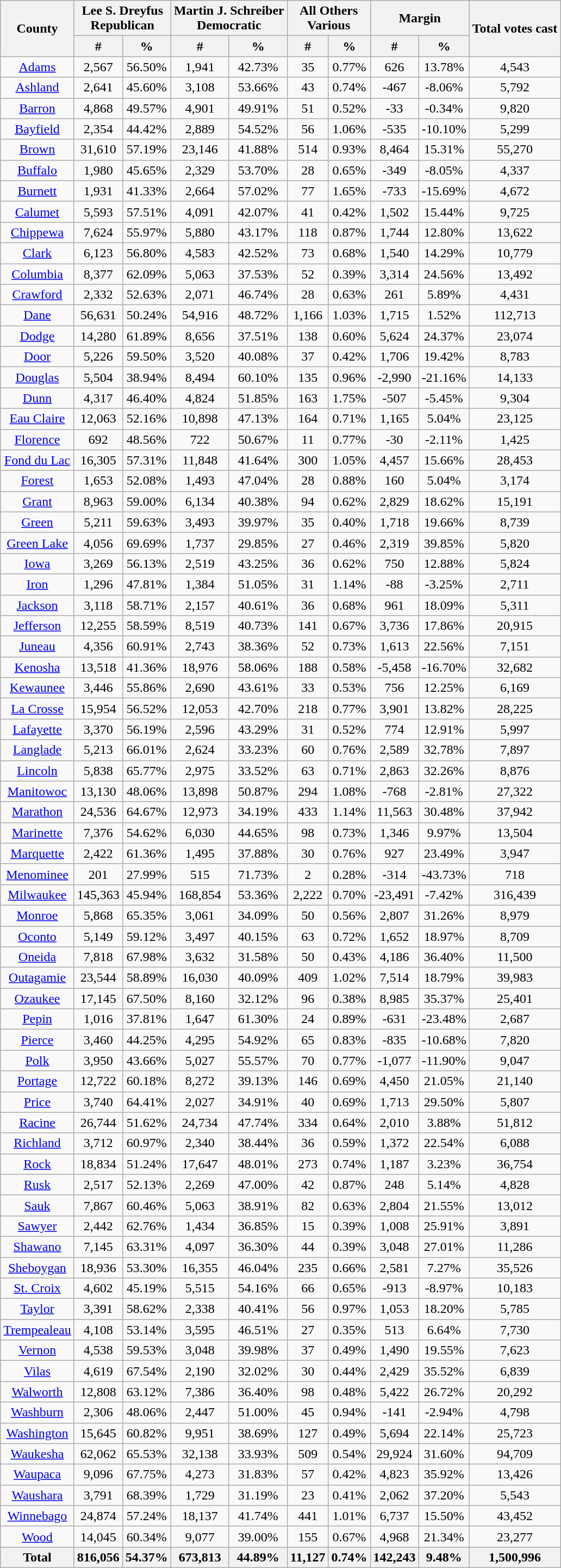<table class="wikitable sortable" style="text-align:center">
<tr>
<th rowspan="2" style="text-align:center;">County</th>
<th colspan="2" style="text-align:center;">Lee S. Dreyfus<br>Republican</th>
<th colspan="2" style="text-align:center;">Martin J. Schreiber<br>Democratic</th>
<th colspan="2" style="text-align:center;">All Others<br>Various</th>
<th colspan="2" style="text-align:center;">Margin</th>
<th rowspan="2" style="text-align:center;">Total votes cast</th>
</tr>
<tr>
<th style="text-align:center;" data-sort-type="number">#</th>
<th style="text-align:center;" data-sort-type="number">%</th>
<th style="text-align:center;" data-sort-type="number">#</th>
<th style="text-align:center;" data-sort-type="number">%</th>
<th style="text-align:center;" data-sort-type="number">#</th>
<th style="text-align:center;" data-sort-type="number">%</th>
<th style="text-align:center;" data-sort-type="number">#</th>
<th style="text-align:center;" data-sort-type="number">%</th>
</tr>
<tr style="text-align:center;">
<td><a href='#'>Adams</a></td>
<td>2,567</td>
<td>56.50%</td>
<td>1,941</td>
<td>42.73%</td>
<td>35</td>
<td>0.77%</td>
<td>626</td>
<td>13.78%</td>
<td>4,543</td>
</tr>
<tr style="text-align:center;">
<td><a href='#'>Ashland</a></td>
<td>2,641</td>
<td>45.60%</td>
<td>3,108</td>
<td>53.66%</td>
<td>43</td>
<td>0.74%</td>
<td>-467</td>
<td>-8.06%</td>
<td>5,792</td>
</tr>
<tr style="text-align:center;">
<td><a href='#'>Barron</a></td>
<td>4,868</td>
<td>49.57%</td>
<td>4,901</td>
<td>49.91%</td>
<td>51</td>
<td>0.52%</td>
<td>-33</td>
<td>-0.34%</td>
<td>9,820</td>
</tr>
<tr style="text-align:center;">
<td><a href='#'>Bayfield</a></td>
<td>2,354</td>
<td>44.42%</td>
<td>2,889</td>
<td>54.52%</td>
<td>56</td>
<td>1.06%</td>
<td>-535</td>
<td>-10.10%</td>
<td>5,299</td>
</tr>
<tr style="text-align:center;">
<td><a href='#'>Brown</a></td>
<td>31,610</td>
<td>57.19%</td>
<td>23,146</td>
<td>41.88%</td>
<td>514</td>
<td>0.93%</td>
<td>8,464</td>
<td>15.31%</td>
<td>55,270</td>
</tr>
<tr style="text-align:center;">
<td><a href='#'>Buffalo</a></td>
<td>1,980</td>
<td>45.65%</td>
<td>2,329</td>
<td>53.70%</td>
<td>28</td>
<td>0.65%</td>
<td>-349</td>
<td>-8.05%</td>
<td>4,337</td>
</tr>
<tr style="text-align:center;">
<td><a href='#'>Burnett</a></td>
<td>1,931</td>
<td>41.33%</td>
<td>2,664</td>
<td>57.02%</td>
<td>77</td>
<td>1.65%</td>
<td>-733</td>
<td>-15.69%</td>
<td>4,672</td>
</tr>
<tr style="text-align:center;">
<td><a href='#'>Calumet</a></td>
<td>5,593</td>
<td>57.51%</td>
<td>4,091</td>
<td>42.07%</td>
<td>41</td>
<td>0.42%</td>
<td>1,502</td>
<td>15.44%</td>
<td>9,725</td>
</tr>
<tr style="text-align:center;">
<td><a href='#'>Chippewa</a></td>
<td>7,624</td>
<td>55.97%</td>
<td>5,880</td>
<td>43.17%</td>
<td>118</td>
<td>0.87%</td>
<td>1,744</td>
<td>12.80%</td>
<td>13,622</td>
</tr>
<tr style="text-align:center;">
<td><a href='#'>Clark</a></td>
<td>6,123</td>
<td>56.80%</td>
<td>4,583</td>
<td>42.52%</td>
<td>73</td>
<td>0.68%</td>
<td>1,540</td>
<td>14.29%</td>
<td>10,779</td>
</tr>
<tr style="text-align:center;">
<td><a href='#'>Columbia</a></td>
<td>8,377</td>
<td>62.09%</td>
<td>5,063</td>
<td>37.53%</td>
<td>52</td>
<td>0.39%</td>
<td>3,314</td>
<td>24.56%</td>
<td>13,492</td>
</tr>
<tr style="text-align:center;">
<td><a href='#'>Crawford</a></td>
<td>2,332</td>
<td>52.63%</td>
<td>2,071</td>
<td>46.74%</td>
<td>28</td>
<td>0.63%</td>
<td>261</td>
<td>5.89%</td>
<td>4,431</td>
</tr>
<tr style="text-align:center;">
<td><a href='#'>Dane</a></td>
<td>56,631</td>
<td>50.24%</td>
<td>54,916</td>
<td>48.72%</td>
<td>1,166</td>
<td>1.03%</td>
<td>1,715</td>
<td>1.52%</td>
<td>112,713</td>
</tr>
<tr style="text-align:center;">
<td><a href='#'>Dodge</a></td>
<td>14,280</td>
<td>61.89%</td>
<td>8,656</td>
<td>37.51%</td>
<td>138</td>
<td>0.60%</td>
<td>5,624</td>
<td>24.37%</td>
<td>23,074</td>
</tr>
<tr style="text-align:center;">
<td><a href='#'>Door</a></td>
<td>5,226</td>
<td>59.50%</td>
<td>3,520</td>
<td>40.08%</td>
<td>37</td>
<td>0.42%</td>
<td>1,706</td>
<td>19.42%</td>
<td>8,783</td>
</tr>
<tr style="text-align:center;">
<td><a href='#'>Douglas</a></td>
<td>5,504</td>
<td>38.94%</td>
<td>8,494</td>
<td>60.10%</td>
<td>135</td>
<td>0.96%</td>
<td>-2,990</td>
<td>-21.16%</td>
<td>14,133</td>
</tr>
<tr style="text-align:center;">
<td><a href='#'>Dunn</a></td>
<td>4,317</td>
<td>46.40%</td>
<td>4,824</td>
<td>51.85%</td>
<td>163</td>
<td>1.75%</td>
<td>-507</td>
<td>-5.45%</td>
<td>9,304</td>
</tr>
<tr style="text-align:center;">
<td><a href='#'>Eau Claire</a></td>
<td>12,063</td>
<td>52.16%</td>
<td>10,898</td>
<td>47.13%</td>
<td>164</td>
<td>0.71%</td>
<td>1,165</td>
<td>5.04%</td>
<td>23,125</td>
</tr>
<tr style="text-align:center;">
<td><a href='#'>Florence</a></td>
<td>692</td>
<td>48.56%</td>
<td>722</td>
<td>50.67%</td>
<td>11</td>
<td>0.77%</td>
<td>-30</td>
<td>-2.11%</td>
<td>1,425</td>
</tr>
<tr style="text-align:center;">
<td><a href='#'>Fond du Lac</a></td>
<td>16,305</td>
<td>57.31%</td>
<td>11,848</td>
<td>41.64%</td>
<td>300</td>
<td>1.05%</td>
<td>4,457</td>
<td>15.66%</td>
<td>28,453</td>
</tr>
<tr style="text-align:center;">
<td><a href='#'>Forest</a></td>
<td>1,653</td>
<td>52.08%</td>
<td>1,493</td>
<td>47.04%</td>
<td>28</td>
<td>0.88%</td>
<td>160</td>
<td>5.04%</td>
<td>3,174</td>
</tr>
<tr style="text-align:center;">
<td><a href='#'>Grant</a></td>
<td>8,963</td>
<td>59.00%</td>
<td>6,134</td>
<td>40.38%</td>
<td>94</td>
<td>0.62%</td>
<td>2,829</td>
<td>18.62%</td>
<td>15,191</td>
</tr>
<tr style="text-align:center;">
<td><a href='#'>Green</a></td>
<td>5,211</td>
<td>59.63%</td>
<td>3,493</td>
<td>39.97%</td>
<td>35</td>
<td>0.40%</td>
<td>1,718</td>
<td>19.66%</td>
<td>8,739</td>
</tr>
<tr style="text-align:center;">
<td><a href='#'>Green Lake</a></td>
<td>4,056</td>
<td>69.69%</td>
<td>1,737</td>
<td>29.85%</td>
<td>27</td>
<td>0.46%</td>
<td>2,319</td>
<td>39.85%</td>
<td>5,820</td>
</tr>
<tr style="text-align:center;">
<td><a href='#'>Iowa</a></td>
<td>3,269</td>
<td>56.13%</td>
<td>2,519</td>
<td>43.25%</td>
<td>36</td>
<td>0.62%</td>
<td>750</td>
<td>12.88%</td>
<td>5,824</td>
</tr>
<tr style="text-align:center;">
<td><a href='#'>Iron</a></td>
<td>1,296</td>
<td>47.81%</td>
<td>1,384</td>
<td>51.05%</td>
<td>31</td>
<td>1.14%</td>
<td>-88</td>
<td>-3.25%</td>
<td>2,711</td>
</tr>
<tr style="text-align:center;">
<td><a href='#'>Jackson</a></td>
<td>3,118</td>
<td>58.71%</td>
<td>2,157</td>
<td>40.61%</td>
<td>36</td>
<td>0.68%</td>
<td>961</td>
<td>18.09%</td>
<td>5,311</td>
</tr>
<tr style="text-align:center;">
<td><a href='#'>Jefferson</a></td>
<td>12,255</td>
<td>58.59%</td>
<td>8,519</td>
<td>40.73%</td>
<td>141</td>
<td>0.67%</td>
<td>3,736</td>
<td>17.86%</td>
<td>20,915</td>
</tr>
<tr style="text-align:center;">
<td><a href='#'>Juneau</a></td>
<td>4,356</td>
<td>60.91%</td>
<td>2,743</td>
<td>38.36%</td>
<td>52</td>
<td>0.73%</td>
<td>1,613</td>
<td>22.56%</td>
<td>7,151</td>
</tr>
<tr style="text-align:center;">
<td><a href='#'>Kenosha</a></td>
<td>13,518</td>
<td>41.36%</td>
<td>18,976</td>
<td>58.06%</td>
<td>188</td>
<td>0.58%</td>
<td>-5,458</td>
<td>-16.70%</td>
<td>32,682</td>
</tr>
<tr style="text-align:center;">
<td><a href='#'>Kewaunee</a></td>
<td>3,446</td>
<td>55.86%</td>
<td>2,690</td>
<td>43.61%</td>
<td>33</td>
<td>0.53%</td>
<td>756</td>
<td>12.25%</td>
<td>6,169</td>
</tr>
<tr style="text-align:center;">
<td><a href='#'>La Crosse</a></td>
<td>15,954</td>
<td>56.52%</td>
<td>12,053</td>
<td>42.70%</td>
<td>218</td>
<td>0.77%</td>
<td>3,901</td>
<td>13.82%</td>
<td>28,225</td>
</tr>
<tr style="text-align:center;">
<td><a href='#'>Lafayette</a></td>
<td>3,370</td>
<td>56.19%</td>
<td>2,596</td>
<td>43.29%</td>
<td>31</td>
<td>0.52%</td>
<td>774</td>
<td>12.91%</td>
<td>5,997</td>
</tr>
<tr style="text-align:center;">
<td><a href='#'>Langlade</a></td>
<td>5,213</td>
<td>66.01%</td>
<td>2,624</td>
<td>33.23%</td>
<td>60</td>
<td>0.76%</td>
<td>2,589</td>
<td>32.78%</td>
<td>7,897</td>
</tr>
<tr style="text-align:center;">
<td><a href='#'>Lincoln</a></td>
<td>5,838</td>
<td>65.77%</td>
<td>2,975</td>
<td>33.52%</td>
<td>63</td>
<td>0.71%</td>
<td>2,863</td>
<td>32.26%</td>
<td>8,876</td>
</tr>
<tr style="text-align:center;">
<td><a href='#'>Manitowoc</a></td>
<td>13,130</td>
<td>48.06%</td>
<td>13,898</td>
<td>50.87%</td>
<td>294</td>
<td>1.08%</td>
<td>-768</td>
<td>-2.81%</td>
<td>27,322</td>
</tr>
<tr style="text-align:center;">
<td><a href='#'>Marathon</a></td>
<td>24,536</td>
<td>64.67%</td>
<td>12,973</td>
<td>34.19%</td>
<td>433</td>
<td>1.14%</td>
<td>11,563</td>
<td>30.48%</td>
<td>37,942</td>
</tr>
<tr style="text-align:center;">
<td><a href='#'>Marinette</a></td>
<td>7,376</td>
<td>54.62%</td>
<td>6,030</td>
<td>44.65%</td>
<td>98</td>
<td>0.73%</td>
<td>1,346</td>
<td>9.97%</td>
<td>13,504</td>
</tr>
<tr style="text-align:center;">
<td><a href='#'>Marquette</a></td>
<td>2,422</td>
<td>61.36%</td>
<td>1,495</td>
<td>37.88%</td>
<td>30</td>
<td>0.76%</td>
<td>927</td>
<td>23.49%</td>
<td>3,947</td>
</tr>
<tr style="text-align:center;">
<td><a href='#'>Menominee</a></td>
<td>201</td>
<td>27.99%</td>
<td>515</td>
<td>71.73%</td>
<td>2</td>
<td>0.28%</td>
<td>-314</td>
<td>-43.73%</td>
<td>718</td>
</tr>
<tr style="text-align:center;">
<td><a href='#'>Milwaukee</a></td>
<td>145,363</td>
<td>45.94%</td>
<td>168,854</td>
<td>53.36%</td>
<td>2,222</td>
<td>0.70%</td>
<td>-23,491</td>
<td>-7.42%</td>
<td>316,439</td>
</tr>
<tr style="text-align:center;">
<td><a href='#'>Monroe</a></td>
<td>5,868</td>
<td>65.35%</td>
<td>3,061</td>
<td>34.09%</td>
<td>50</td>
<td>0.56%</td>
<td>2,807</td>
<td>31.26%</td>
<td>8,979</td>
</tr>
<tr style="text-align:center;">
<td><a href='#'>Oconto</a></td>
<td>5,149</td>
<td>59.12%</td>
<td>3,497</td>
<td>40.15%</td>
<td>63</td>
<td>0.72%</td>
<td>1,652</td>
<td>18.97%</td>
<td>8,709</td>
</tr>
<tr style="text-align:center;">
<td><a href='#'>Oneida</a></td>
<td>7,818</td>
<td>67.98%</td>
<td>3,632</td>
<td>31.58%</td>
<td>50</td>
<td>0.43%</td>
<td>4,186</td>
<td>36.40%</td>
<td>11,500</td>
</tr>
<tr style="text-align:center;">
<td><a href='#'>Outagamie</a></td>
<td>23,544</td>
<td>58.89%</td>
<td>16,030</td>
<td>40.09%</td>
<td>409</td>
<td>1.02%</td>
<td>7,514</td>
<td>18.79%</td>
<td>39,983</td>
</tr>
<tr style="text-align:center;">
<td><a href='#'>Ozaukee</a></td>
<td>17,145</td>
<td>67.50%</td>
<td>8,160</td>
<td>32.12%</td>
<td>96</td>
<td>0.38%</td>
<td>8,985</td>
<td>35.37%</td>
<td>25,401</td>
</tr>
<tr style="text-align:center;">
<td><a href='#'>Pepin</a></td>
<td>1,016</td>
<td>37.81%</td>
<td>1,647</td>
<td>61.30%</td>
<td>24</td>
<td>0.89%</td>
<td>-631</td>
<td>-23.48%</td>
<td>2,687</td>
</tr>
<tr style="text-align:center;">
<td><a href='#'>Pierce</a></td>
<td>3,460</td>
<td>44.25%</td>
<td>4,295</td>
<td>54.92%</td>
<td>65</td>
<td>0.83%</td>
<td>-835</td>
<td>-10.68%</td>
<td>7,820</td>
</tr>
<tr style="text-align:center;">
<td><a href='#'>Polk</a></td>
<td>3,950</td>
<td>43.66%</td>
<td>5,027</td>
<td>55.57%</td>
<td>70</td>
<td>0.77%</td>
<td>-1,077</td>
<td>-11.90%</td>
<td>9,047</td>
</tr>
<tr style="text-align:center;">
<td><a href='#'>Portage</a></td>
<td>12,722</td>
<td>60.18%</td>
<td>8,272</td>
<td>39.13%</td>
<td>146</td>
<td>0.69%</td>
<td>4,450</td>
<td>21.05%</td>
<td>21,140</td>
</tr>
<tr style="text-align:center;">
<td><a href='#'>Price</a></td>
<td>3,740</td>
<td>64.41%</td>
<td>2,027</td>
<td>34.91%</td>
<td>40</td>
<td>0.69%</td>
<td>1,713</td>
<td>29.50%</td>
<td>5,807</td>
</tr>
<tr style="text-align:center;">
<td><a href='#'>Racine</a></td>
<td>26,744</td>
<td>51.62%</td>
<td>24,734</td>
<td>47.74%</td>
<td>334</td>
<td>0.64%</td>
<td>2,010</td>
<td>3.88%</td>
<td>51,812</td>
</tr>
<tr style="text-align:center;">
<td><a href='#'>Richland</a></td>
<td>3,712</td>
<td>60.97%</td>
<td>2,340</td>
<td>38.44%</td>
<td>36</td>
<td>0.59%</td>
<td>1,372</td>
<td>22.54%</td>
<td>6,088</td>
</tr>
<tr style="text-align:center;">
<td><a href='#'>Rock</a></td>
<td>18,834</td>
<td>51.24%</td>
<td>17,647</td>
<td>48.01%</td>
<td>273</td>
<td>0.74%</td>
<td>1,187</td>
<td>3.23%</td>
<td>36,754</td>
</tr>
<tr style="text-align:center;">
<td><a href='#'>Rusk</a></td>
<td>2,517</td>
<td>52.13%</td>
<td>2,269</td>
<td>47.00%</td>
<td>42</td>
<td>0.87%</td>
<td>248</td>
<td>5.14%</td>
<td>4,828</td>
</tr>
<tr style="text-align:center;">
<td><a href='#'>Sauk</a></td>
<td>7,867</td>
<td>60.46%</td>
<td>5,063</td>
<td>38.91%</td>
<td>82</td>
<td>0.63%</td>
<td>2,804</td>
<td>21.55%</td>
<td>13,012</td>
</tr>
<tr style="text-align:center;">
<td><a href='#'>Sawyer</a></td>
<td>2,442</td>
<td>62.76%</td>
<td>1,434</td>
<td>36.85%</td>
<td>15</td>
<td>0.39%</td>
<td>1,008</td>
<td>25.91%</td>
<td>3,891</td>
</tr>
<tr style="text-align:center;">
<td><a href='#'>Shawano</a></td>
<td>7,145</td>
<td>63.31%</td>
<td>4,097</td>
<td>36.30%</td>
<td>44</td>
<td>0.39%</td>
<td>3,048</td>
<td>27.01%</td>
<td>11,286</td>
</tr>
<tr style="text-align:center;">
<td><a href='#'>Sheboygan</a></td>
<td>18,936</td>
<td>53.30%</td>
<td>16,355</td>
<td>46.04%</td>
<td>235</td>
<td>0.66%</td>
<td>2,581</td>
<td>7.27%</td>
<td>35,526</td>
</tr>
<tr style="text-align:center;">
<td><a href='#'>St. Croix</a></td>
<td>4,602</td>
<td>45.19%</td>
<td>5,515</td>
<td>54.16%</td>
<td>66</td>
<td>0.65%</td>
<td>-913</td>
<td>-8.97%</td>
<td>10,183</td>
</tr>
<tr style="text-align:center;">
<td><a href='#'>Taylor</a></td>
<td>3,391</td>
<td>58.62%</td>
<td>2,338</td>
<td>40.41%</td>
<td>56</td>
<td>0.97%</td>
<td>1,053</td>
<td>18.20%</td>
<td>5,785</td>
</tr>
<tr style="text-align:center;">
<td><a href='#'>Trempealeau</a></td>
<td>4,108</td>
<td>53.14%</td>
<td>3,595</td>
<td>46.51%</td>
<td>27</td>
<td>0.35%</td>
<td>513</td>
<td>6.64%</td>
<td>7,730</td>
</tr>
<tr style="text-align:center;">
<td><a href='#'>Vernon</a></td>
<td>4,538</td>
<td>59.53%</td>
<td>3,048</td>
<td>39.98%</td>
<td>37</td>
<td>0.49%</td>
<td>1,490</td>
<td>19.55%</td>
<td>7,623</td>
</tr>
<tr style="text-align:center;">
<td><a href='#'>Vilas</a></td>
<td>4,619</td>
<td>67.54%</td>
<td>2,190</td>
<td>32.02%</td>
<td>30</td>
<td>0.44%</td>
<td>2,429</td>
<td>35.52%</td>
<td>6,839</td>
</tr>
<tr style="text-align:center;">
<td><a href='#'>Walworth</a></td>
<td>12,808</td>
<td>63.12%</td>
<td>7,386</td>
<td>36.40%</td>
<td>98</td>
<td>0.48%</td>
<td>5,422</td>
<td>26.72%</td>
<td>20,292</td>
</tr>
<tr style="text-align:center;">
<td><a href='#'>Washburn</a></td>
<td>2,306</td>
<td>48.06%</td>
<td>2,447</td>
<td>51.00%</td>
<td>45</td>
<td>0.94%</td>
<td>-141</td>
<td>-2.94%</td>
<td>4,798</td>
</tr>
<tr style="text-align:center;">
<td><a href='#'>Washington</a></td>
<td>15,645</td>
<td>60.82%</td>
<td>9,951</td>
<td>38.69%</td>
<td>127</td>
<td>0.49%</td>
<td>5,694</td>
<td>22.14%</td>
<td>25,723</td>
</tr>
<tr style="text-align:center;">
<td><a href='#'>Waukesha</a></td>
<td>62,062</td>
<td>65.53%</td>
<td>32,138</td>
<td>33.93%</td>
<td>509</td>
<td>0.54%</td>
<td>29,924</td>
<td>31.60%</td>
<td>94,709</td>
</tr>
<tr style="text-align:center;">
<td><a href='#'>Waupaca</a></td>
<td>9,096</td>
<td>67.75%</td>
<td>4,273</td>
<td>31.83%</td>
<td>57</td>
<td>0.42%</td>
<td>4,823</td>
<td>35.92%</td>
<td>13,426</td>
</tr>
<tr style="text-align:center;">
<td><a href='#'>Waushara</a></td>
<td>3,791</td>
<td>68.39%</td>
<td>1,729</td>
<td>31.19%</td>
<td>23</td>
<td>0.41%</td>
<td>2,062</td>
<td>37.20%</td>
<td>5,543</td>
</tr>
<tr style="text-align:center;">
<td><a href='#'>Winnebago</a></td>
<td>24,874</td>
<td>57.24%</td>
<td>18,137</td>
<td>41.74%</td>
<td>441</td>
<td>1.01%</td>
<td>6,737</td>
<td>15.50%</td>
<td>43,452</td>
</tr>
<tr style="text-align:center;">
<td><a href='#'>Wood</a></td>
<td>14,045</td>
<td>60.34%</td>
<td>9,077</td>
<td>39.00%</td>
<td>155</td>
<td>0.67%</td>
<td>4,968</td>
<td>21.34%</td>
<td>23,277</td>
</tr>
<tr>
<th>Total</th>
<th>816,056</th>
<th>54.37%</th>
<th>673,813</th>
<th>44.89%</th>
<th>11,127</th>
<th>0.74%</th>
<th>142,243</th>
<th>9.48%</th>
<th>1,500,996</th>
</tr>
</table>
